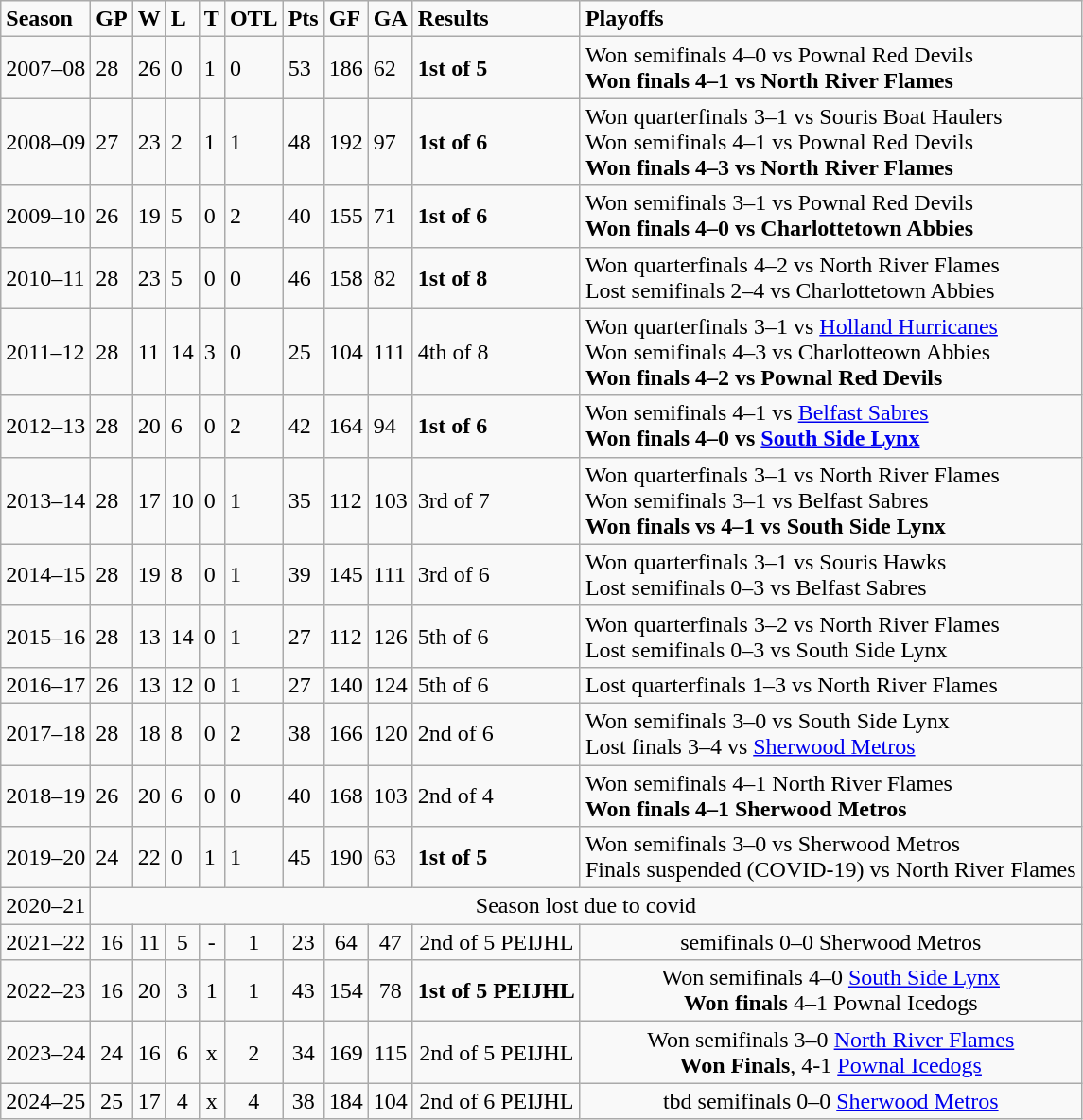<table class="wikitable">
<tr>
<td><strong>Season</strong></td>
<td><strong>GP</strong></td>
<td><strong>W</strong></td>
<td><strong>L</strong></td>
<td><strong>T</strong></td>
<td><strong>OTL</strong></td>
<td><strong>Pts</strong></td>
<td><strong>GF</strong></td>
<td><strong>GA</strong></td>
<td><strong>Results</strong></td>
<td><strong>Playoffs</strong></td>
</tr>
<tr>
<td>2007–08</td>
<td>28</td>
<td>26</td>
<td>0</td>
<td>1</td>
<td>0</td>
<td>53</td>
<td>186</td>
<td>62</td>
<td><strong>1st of 5</strong></td>
<td>Won semifinals 4–0 vs Pownal Red Devils<br><strong>Won finals 4–1 vs North River Flames</strong></td>
</tr>
<tr>
<td>2008–09</td>
<td>27</td>
<td>23</td>
<td>2</td>
<td>1</td>
<td>1</td>
<td>48</td>
<td>192</td>
<td>97</td>
<td><strong>1st of 6</strong></td>
<td>Won quarterfinals 3–1 vs Souris Boat Haulers<br>Won semifinals 4–1 vs Pownal Red Devils<br><strong>Won finals 4–3 vs North River Flames</strong></td>
</tr>
<tr>
<td>2009–10</td>
<td>26</td>
<td>19</td>
<td>5</td>
<td>0</td>
<td>2</td>
<td>40</td>
<td>155</td>
<td>71</td>
<td><strong>1st of 6</strong></td>
<td>Won semifinals 3–1 vs Pownal Red Devils<br><strong>Won finals 4–0 vs Charlottetown Abbies</strong></td>
</tr>
<tr>
<td>2010–11</td>
<td>28</td>
<td>23</td>
<td>5</td>
<td>0</td>
<td>0</td>
<td>46</td>
<td>158</td>
<td>82</td>
<td><strong>1st of 8</strong></td>
<td>Won quarterfinals 4–2 vs North River Flames<br>Lost semifinals 2–4 vs Charlottetown Abbies</td>
</tr>
<tr>
<td>2011–12</td>
<td>28</td>
<td>11</td>
<td>14</td>
<td>3</td>
<td>0</td>
<td>25</td>
<td>104</td>
<td>111</td>
<td>4th of 8</td>
<td>Won quarterfinals 3–1 vs <a href='#'>Holland Hurricanes</a><br>Won semifinals 4–3 vs Charlotteown Abbies<br><strong>Won finals 4–2 vs Pownal Red Devils</strong></td>
</tr>
<tr>
<td>2012–13</td>
<td>28</td>
<td>20</td>
<td>6</td>
<td>0</td>
<td>2</td>
<td>42</td>
<td>164</td>
<td>94</td>
<td><strong>1st of 6</strong></td>
<td>Won semifinals 4–1 vs <a href='#'>Belfast Sabres</a><br><strong>Won finals 4–0 vs <a href='#'>South Side Lynx</a></strong></td>
</tr>
<tr>
<td>2013–14</td>
<td>28</td>
<td>17</td>
<td>10</td>
<td>0</td>
<td>1</td>
<td>35</td>
<td>112</td>
<td>103</td>
<td>3rd of 7</td>
<td>Won quarterfinals 3–1 vs North River Flames<br>Won semifinals 3–1 vs Belfast Sabres<br><strong>Won finals vs 4–1 vs South Side Lynx</strong></td>
</tr>
<tr>
<td>2014–15</td>
<td>28</td>
<td>19</td>
<td>8</td>
<td>0</td>
<td>1</td>
<td>39</td>
<td>145</td>
<td>111</td>
<td>3rd of 6</td>
<td>Won quarterfinals 3–1 vs Souris Hawks<br>Lost semifinals 0–3 vs Belfast Sabres</td>
</tr>
<tr>
<td>2015–16</td>
<td>28</td>
<td>13</td>
<td>14</td>
<td>0</td>
<td>1</td>
<td>27</td>
<td>112</td>
<td>126</td>
<td>5th of 6</td>
<td>Won quarterfinals 3–2 vs North River Flames<br>Lost semifinals 0–3 vs South Side Lynx</td>
</tr>
<tr>
<td>2016–17</td>
<td>26</td>
<td>13</td>
<td>12</td>
<td>0</td>
<td>1</td>
<td>27</td>
<td>140</td>
<td>124</td>
<td>5th of 6</td>
<td>Lost quarterfinals 1–3 vs North River Flames</td>
</tr>
<tr>
<td>2017–18</td>
<td>28</td>
<td>18</td>
<td>8</td>
<td>0</td>
<td>2</td>
<td>38</td>
<td>166</td>
<td>120</td>
<td>2nd of 6</td>
<td>Won semifinals 3–0  vs South Side Lynx<br>Lost finals 3–4 vs <a href='#'>Sherwood Metros</a></td>
</tr>
<tr>
<td>2018–19</td>
<td>26</td>
<td>20</td>
<td>6</td>
<td>0</td>
<td>0</td>
<td>40</td>
<td>168</td>
<td>103</td>
<td>2nd of 4</td>
<td>Won semifinals 4–1 North River Flames<br><strong>Won finals 4–1 Sherwood Metros</strong></td>
</tr>
<tr>
<td>2019–20</td>
<td>24</td>
<td>22</td>
<td>0</td>
<td>1</td>
<td>1</td>
<td>45</td>
<td>190</td>
<td>63</td>
<td><strong>1st of 5</strong></td>
<td>Won semifinals 3–0 vs Sherwood Metros<br>Finals suspended (COVID-19) vs North River Flames</td>
</tr>
<tr align="center">
<td>2020–21</td>
<td colspan="10">Season lost due to covid</td>
</tr>
<tr align="center">
<td>2021–22</td>
<td>16</td>
<td>11</td>
<td>5</td>
<td>-</td>
<td>1</td>
<td>23</td>
<td>64</td>
<td>47</td>
<td>2nd of 5 PEIJHL</td>
<td>semifinals 0–0 Sherwood Metros</td>
</tr>
<tr align="center">
<td>2022–23</td>
<td>16</td>
<td>20</td>
<td>3</td>
<td>1</td>
<td>1</td>
<td>43</td>
<td>154</td>
<td>78</td>
<td><strong>1st of 5 PEIJHL</strong></td>
<td>Won semifinals 4–0 <a href='#'>South Side Lynx</a><br><strong>Won finals</strong> 4–1 Pownal Icedogs</td>
</tr>
<tr align="center">
<td>2023–24</td>
<td>24</td>
<td>16</td>
<td>6</td>
<td>x</td>
<td>2</td>
<td>34</td>
<td>169</td>
<td>115</td>
<td>2nd of 5 PEIJHL</td>
<td>Won semifinals 3–0 <a href='#'>North River Flames</a><br><strong>Won Finals</strong>, 4-1 <a href='#'>Pownal Icedogs</a></td>
</tr>
<tr align="center">
<td>2024–25</td>
<td>25</td>
<td>17</td>
<td>4</td>
<td>x</td>
<td>4</td>
<td>38</td>
<td>184</td>
<td>104</td>
<td>2nd of 6 PEIJHL</td>
<td>tbd semifinals 0–0 <a href='#'>Sherwood Metros</a></td>
</tr>
</table>
